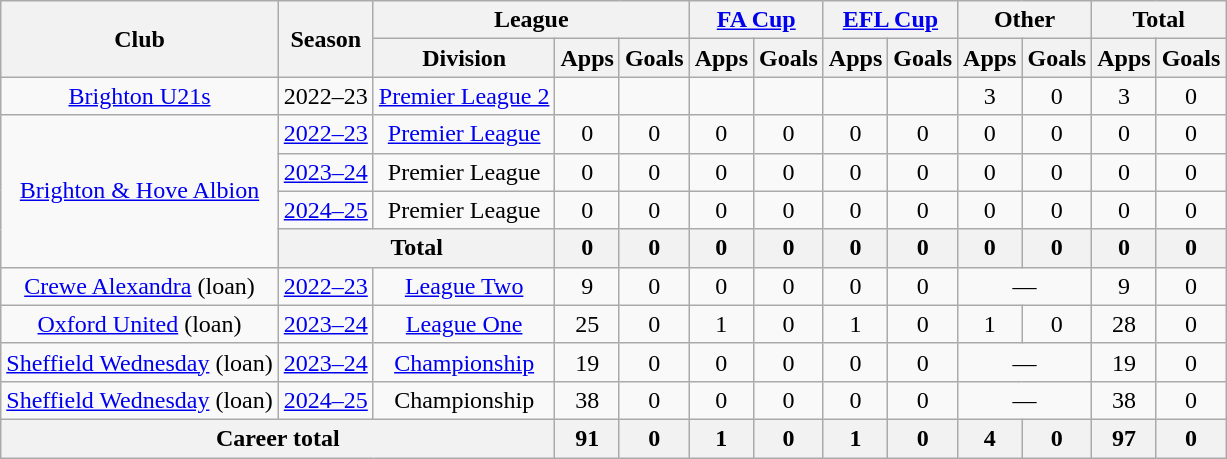<table class="wikitable" style="text-align:center">
<tr>
<th rowspan="2">Club</th>
<th rowspan="2">Season</th>
<th colspan="3">League</th>
<th colspan="2"><a href='#'>FA Cup</a></th>
<th colspan="2"><a href='#'>EFL Cup</a></th>
<th colspan="2">Other</th>
<th colspan="2">Total</th>
</tr>
<tr>
<th>Division</th>
<th>Apps</th>
<th>Goals</th>
<th>Apps</th>
<th>Goals</th>
<th>Apps</th>
<th>Goals</th>
<th>Apps</th>
<th>Goals</th>
<th>Apps</th>
<th>Goals</th>
</tr>
<tr>
<td><a href='#'>Brighton U21s</a></td>
<td>2022–23</td>
<td><a href='#'>Premier League 2</a></td>
<td></td>
<td></td>
<td></td>
<td></td>
<td></td>
<td></td>
<td>3</td>
<td>0</td>
<td>3</td>
<td>0</td>
</tr>
<tr>
<td rowspan=4><a href='#'>Brighton & Hove Albion</a></td>
<td><a href='#'>2022–23</a></td>
<td><a href='#'>Premier League</a></td>
<td>0</td>
<td>0</td>
<td>0</td>
<td>0</td>
<td>0</td>
<td>0</td>
<td>0</td>
<td>0</td>
<td>0</td>
<td>0</td>
</tr>
<tr>
<td><a href='#'>2023–24</a></td>
<td>Premier League</td>
<td>0</td>
<td>0</td>
<td>0</td>
<td>0</td>
<td>0</td>
<td>0</td>
<td>0</td>
<td>0</td>
<td>0</td>
<td>0</td>
</tr>
<tr>
<td><a href='#'>2024–25</a></td>
<td>Premier League</td>
<td>0</td>
<td>0</td>
<td>0</td>
<td>0</td>
<td>0</td>
<td>0</td>
<td>0</td>
<td>0</td>
<td>0</td>
<td>0</td>
</tr>
<tr>
<th colspan="2">Total</th>
<th>0</th>
<th>0</th>
<th>0</th>
<th>0</th>
<th>0</th>
<th>0</th>
<th>0</th>
<th>0</th>
<th>0</th>
<th>0</th>
</tr>
<tr>
<td><a href='#'>Crewe Alexandra</a> (loan)</td>
<td><a href='#'>2022–23</a></td>
<td><a href='#'>League Two</a></td>
<td>9</td>
<td>0</td>
<td>0</td>
<td>0</td>
<td>0</td>
<td>0</td>
<td colspan="2">—</td>
<td>9</td>
<td>0</td>
</tr>
<tr>
<td><a href='#'>Oxford United</a> (loan)</td>
<td><a href='#'>2023–24</a></td>
<td><a href='#'>League One</a></td>
<td>25</td>
<td>0</td>
<td>1</td>
<td>0</td>
<td>1</td>
<td>0</td>
<td>1</td>
<td>0</td>
<td>28</td>
<td>0</td>
</tr>
<tr>
<td><a href='#'>Sheffield Wednesday</a> (loan)</td>
<td><a href='#'>2023–24</a></td>
<td><a href='#'>Championship</a></td>
<td>19</td>
<td>0</td>
<td>0</td>
<td>0</td>
<td>0</td>
<td>0</td>
<td colspan="2">—</td>
<td>19</td>
<td>0</td>
</tr>
<tr>
<td><a href='#'>Sheffield Wednesday</a> (loan)</td>
<td><a href='#'>2024–25</a></td>
<td>Championship</td>
<td>38</td>
<td>0</td>
<td>0</td>
<td>0</td>
<td>0</td>
<td>0</td>
<td colspan="2">—</td>
<td>38</td>
<td>0</td>
</tr>
<tr>
<th colspan="3">Career total</th>
<th>91</th>
<th>0</th>
<th>1</th>
<th>0</th>
<th>1</th>
<th>0</th>
<th>4</th>
<th>0</th>
<th>97</th>
<th>0</th>
</tr>
</table>
